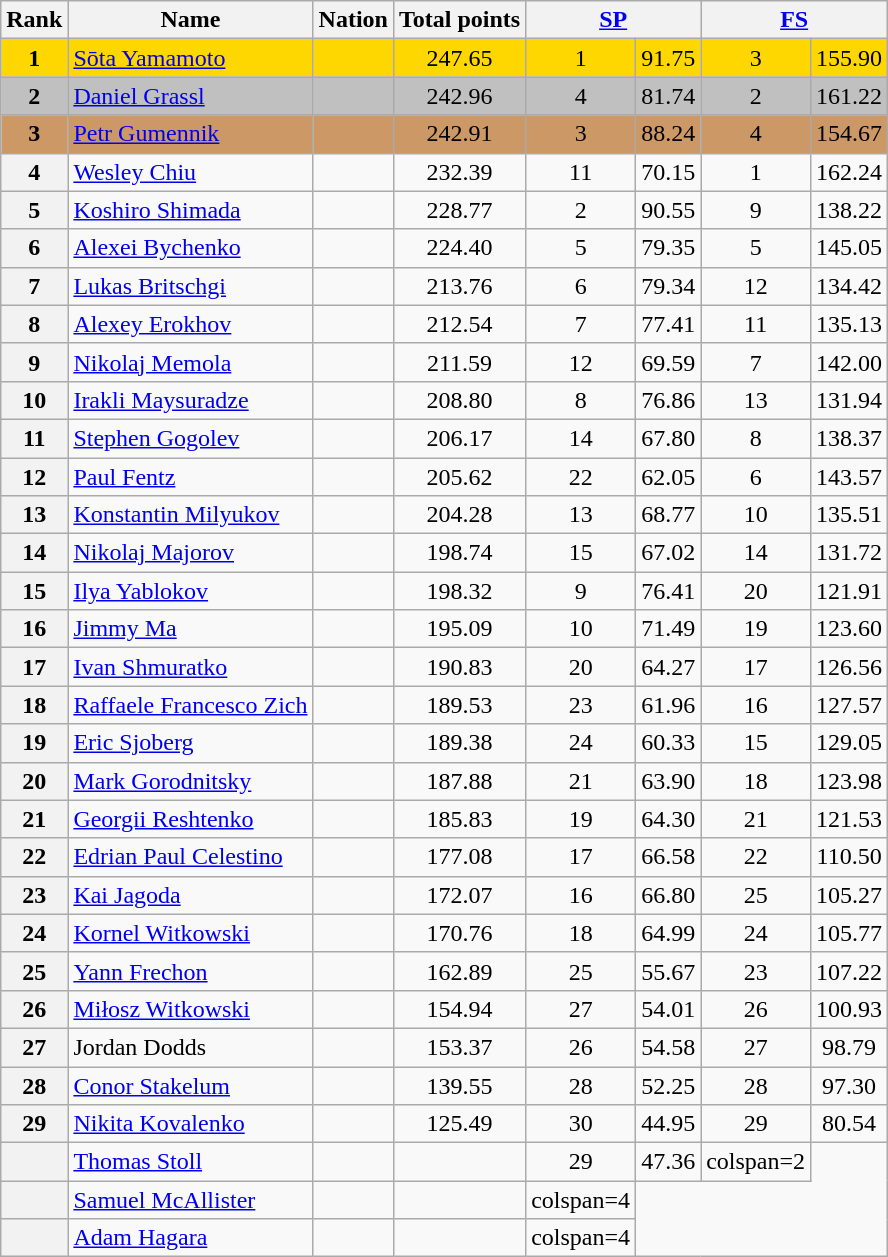<table class="wikitable sortable">
<tr>
<th>Rank</th>
<th>Name</th>
<th>Nation</th>
<th>Total points</th>
<th colspan="2" width="80px"><a href='#'>SP</a></th>
<th colspan="2" width="80px"><a href='#'>FS</a></th>
</tr>
<tr bgcolor="gold">
<td align="center"><strong>1</strong></td>
<td><a href='#'>Sōta Yamamoto</a></td>
<td></td>
<td align="center">247.65</td>
<td align="center">1</td>
<td align="center">91.75</td>
<td align="center">3</td>
<td align="center">155.90</td>
</tr>
<tr bgcolor="silver">
<td align="center"><strong>2</strong></td>
<td><a href='#'>Daniel Grassl</a></td>
<td></td>
<td align="center">242.96</td>
<td align="center">4</td>
<td align="center">81.74</td>
<td align="center">2</td>
<td align="center">161.22</td>
</tr>
<tr bgcolor="cc9966">
<td align="center"><strong>3</strong></td>
<td><a href='#'>Petr Gumennik</a></td>
<td></td>
<td align="center">242.91</td>
<td align="center">3</td>
<td align="center">88.24</td>
<td align="center">4</td>
<td align="center">154.67</td>
</tr>
<tr>
<th>4</th>
<td><a href='#'>Wesley Chiu</a></td>
<td></td>
<td align="center">232.39</td>
<td align="center">11</td>
<td align="center">70.15</td>
<td align="center">1</td>
<td align="center">162.24</td>
</tr>
<tr>
<th>5</th>
<td><a href='#'>Koshiro Shimada</a></td>
<td></td>
<td align="center">228.77</td>
<td align="center">2</td>
<td align="center">90.55</td>
<td align="center">9</td>
<td align="center">138.22</td>
</tr>
<tr>
<th>6</th>
<td><a href='#'>Alexei Bychenko</a></td>
<td></td>
<td align="center">224.40</td>
<td align="center">5</td>
<td align="center">79.35</td>
<td align="center">5</td>
<td align="center">145.05</td>
</tr>
<tr>
<th>7</th>
<td><a href='#'>Lukas Britschgi</a></td>
<td></td>
<td align="center">213.76</td>
<td align="center">6</td>
<td align="center">79.34</td>
<td align="center">12</td>
<td align="center">134.42</td>
</tr>
<tr>
<th>8</th>
<td><a href='#'>Alexey Erokhov</a></td>
<td></td>
<td align="center">212.54</td>
<td align="center">7</td>
<td align="center">77.41</td>
<td align="center">11</td>
<td align="center">135.13</td>
</tr>
<tr>
<th>9</th>
<td><a href='#'>Nikolaj Memola</a></td>
<td></td>
<td align="center">211.59</td>
<td align="center">12</td>
<td align="center">69.59</td>
<td align="center">7</td>
<td align="center">142.00</td>
</tr>
<tr>
<th>10</th>
<td><a href='#'>Irakli Maysuradze</a></td>
<td></td>
<td align="center">208.80</td>
<td align="center">8</td>
<td align="center">76.86</td>
<td align="center">13</td>
<td align="center">131.94</td>
</tr>
<tr>
<th>11</th>
<td><a href='#'>Stephen Gogolev</a></td>
<td></td>
<td align="center">206.17</td>
<td align="center">14</td>
<td align="center">67.80</td>
<td align="center">8</td>
<td align="center">138.37</td>
</tr>
<tr>
<th>12</th>
<td><a href='#'>Paul Fentz</a></td>
<td></td>
<td align="center">205.62</td>
<td align="center">22</td>
<td align="center">62.05</td>
<td align="center">6</td>
<td align="center">143.57</td>
</tr>
<tr>
<th>13</th>
<td><a href='#'>Konstantin Milyukov</a></td>
<td></td>
<td align="center">204.28</td>
<td align="center">13</td>
<td align="center">68.77</td>
<td align="center">10</td>
<td align="center">135.51</td>
</tr>
<tr>
<th>14</th>
<td><a href='#'>Nikolaj Majorov</a></td>
<td></td>
<td align="center">198.74</td>
<td align="center">15</td>
<td align="center">67.02</td>
<td align="center">14</td>
<td align="center">131.72</td>
</tr>
<tr>
<th>15</th>
<td><a href='#'>Ilya Yablokov</a></td>
<td></td>
<td align="center">198.32</td>
<td align="center">9</td>
<td align="center">76.41</td>
<td align="center">20</td>
<td align="center">121.91</td>
</tr>
<tr>
<th>16</th>
<td><a href='#'>Jimmy Ma</a></td>
<td></td>
<td align="center">195.09</td>
<td align="center">10</td>
<td align="center">71.49</td>
<td align="center">19</td>
<td align="center">123.60</td>
</tr>
<tr>
<th>17</th>
<td><a href='#'>Ivan Shmuratko</a></td>
<td></td>
<td align="center">190.83</td>
<td align="center">20</td>
<td align="center">64.27</td>
<td align="center">17</td>
<td align="center">126.56</td>
</tr>
<tr>
<th>18</th>
<td><a href='#'>Raffaele Francesco Zich</a></td>
<td></td>
<td align="center">189.53</td>
<td align="center">23</td>
<td align="center">61.96</td>
<td align="center">16</td>
<td align="center">127.57</td>
</tr>
<tr>
<th>19</th>
<td><a href='#'>Eric Sjoberg</a></td>
<td></td>
<td align="center">189.38</td>
<td align="center">24</td>
<td align="center">60.33</td>
<td align="center">15</td>
<td align="center">129.05</td>
</tr>
<tr>
<th>20</th>
<td><a href='#'>Mark Gorodnitsky</a></td>
<td></td>
<td align="center">187.88</td>
<td align="center">21</td>
<td align="center">63.90</td>
<td align="center">18</td>
<td align="center">123.98</td>
</tr>
<tr>
<th>21</th>
<td><a href='#'>Georgii Reshtenko</a></td>
<td></td>
<td align="center">185.83</td>
<td align="center">19</td>
<td align="center">64.30</td>
<td align="center">21</td>
<td align="center">121.53</td>
</tr>
<tr>
<th>22</th>
<td><a href='#'>Edrian Paul Celestino</a></td>
<td></td>
<td align="center">177.08</td>
<td align="center">17</td>
<td align="center">66.58</td>
<td align="center">22</td>
<td align="center">110.50</td>
</tr>
<tr>
<th>23</th>
<td><a href='#'>Kai Jagoda</a></td>
<td></td>
<td align="center">172.07</td>
<td align="center">16</td>
<td align="center">66.80</td>
<td align="center">25</td>
<td align="center">105.27</td>
</tr>
<tr>
<th>24</th>
<td><a href='#'>Kornel Witkowski</a></td>
<td></td>
<td align="center">170.76</td>
<td align="center">18</td>
<td align="center">64.99</td>
<td align="center">24</td>
<td align="center">105.77</td>
</tr>
<tr>
<th>25</th>
<td><a href='#'>Yann Frechon</a></td>
<td></td>
<td align="center">162.89</td>
<td align="center">25</td>
<td align="center">55.67</td>
<td align="center">23</td>
<td align="center">107.22</td>
</tr>
<tr>
<th>26</th>
<td><a href='#'>Miłosz Witkowski</a></td>
<td></td>
<td align="center">154.94</td>
<td align="center">27</td>
<td align="center">54.01</td>
<td align="center">26</td>
<td align="center">100.93</td>
</tr>
<tr>
<th>27</th>
<td>Jordan Dodds</td>
<td></td>
<td align="center">153.37</td>
<td align="center">26</td>
<td align="center">54.58</td>
<td align="center">27</td>
<td align="center">98.79</td>
</tr>
<tr>
<th>28</th>
<td><a href='#'>Conor Stakelum</a></td>
<td></td>
<td align="center">139.55</td>
<td align="center">28</td>
<td align="center">52.25</td>
<td align="center">28</td>
<td align="center">97.30</td>
</tr>
<tr>
<th>29</th>
<td><a href='#'>Nikita Kovalenko</a></td>
<td></td>
<td align="center">125.49</td>
<td align="center">30</td>
<td align="center">44.95</td>
<td align="center">29</td>
<td align="center">80.54</td>
</tr>
<tr>
<th></th>
<td><a href='#'>Thomas Stoll</a></td>
<td></td>
<td></td>
<td align="center">29</td>
<td align="center">47.36</td>
<td>colspan=2 </td>
</tr>
<tr>
<th></th>
<td><a href='#'>Samuel McAllister</a></td>
<td></td>
<td></td>
<td>colspan=4 </td>
</tr>
<tr>
<th></th>
<td><a href='#'>Adam Hagara</a></td>
<td></td>
<td></td>
<td>colspan=4 </td>
</tr>
</table>
